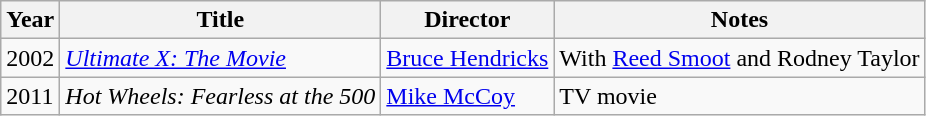<table class="wikitable">
<tr>
<th>Year</th>
<th>Title</th>
<th>Director</th>
<th>Notes</th>
</tr>
<tr>
<td>2002</td>
<td><em><a href='#'>Ultimate X: The Movie</a></em></td>
<td><a href='#'>Bruce Hendricks</a></td>
<td>With <a href='#'>Reed Smoot</a> and Rodney Taylor</td>
</tr>
<tr>
<td>2011</td>
<td><em>Hot Wheels: Fearless at the 500</em></td>
<td><a href='#'>Mike McCoy</a></td>
<td>TV movie</td>
</tr>
</table>
